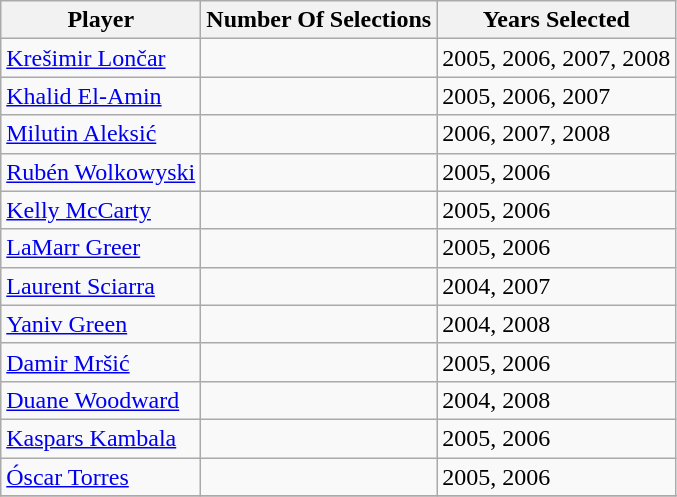<table | class="wikitable sortable">
<tr>
<th>Player</th>
<th>Number Of Selections</th>
<th>Years Selected</th>
</tr>
<tr>
<td> <a href='#'>Krešimir Lončar</a></td>
<td></td>
<td>2005, 2006, 2007, 2008</td>
</tr>
<tr>
<td> <a href='#'>Khalid El-Amin</a></td>
<td></td>
<td>2005, 2006, 2007</td>
</tr>
<tr>
<td> <a href='#'>Milutin Aleksić</a></td>
<td></td>
<td>2006, 2007, 2008</td>
</tr>
<tr>
<td> <a href='#'>Rubén Wolkowyski</a></td>
<td></td>
<td>2005, 2006</td>
</tr>
<tr>
<td>  <a href='#'>Kelly McCarty</a></td>
<td></td>
<td>2005, 2006</td>
</tr>
<tr>
<td> <a href='#'>LaMarr Greer</a></td>
<td></td>
<td>2005, 2006</td>
</tr>
<tr>
<td> <a href='#'>Laurent Sciarra</a></td>
<td></td>
<td>2004, 2007</td>
</tr>
<tr>
<td> <a href='#'>Yaniv Green</a></td>
<td></td>
<td>2004, 2008</td>
</tr>
<tr>
<td> <a href='#'>Damir Mršić</a></td>
<td></td>
<td>2005, 2006</td>
</tr>
<tr>
<td> <a href='#'>Duane Woodward</a></td>
<td></td>
<td>2004, 2008</td>
</tr>
<tr>
<td> <a href='#'>Kaspars Kambala</a></td>
<td></td>
<td>2005, 2006</td>
</tr>
<tr>
<td> <a href='#'>Óscar Torres</a></td>
<td></td>
<td>2005, 2006</td>
</tr>
<tr>
</tr>
</table>
